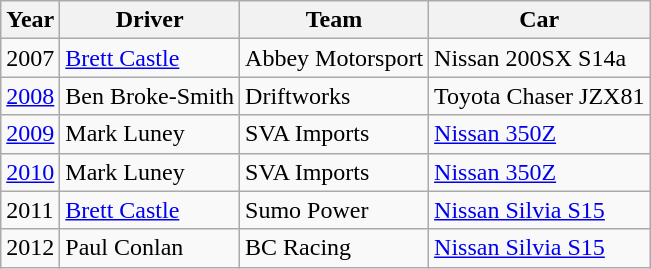<table class="wikitable">
<tr>
<th>Year</th>
<th>Driver</th>
<th>Team</th>
<th>Car</th>
</tr>
<tr>
<td>2007</td>
<td><a href='#'>Brett Castle</a></td>
<td>Abbey Motorsport</td>
<td>Nissan 200SX S14a</td>
</tr>
<tr>
<td><a href='#'>2008</a></td>
<td>Ben Broke-Smith</td>
<td>Driftworks</td>
<td>Toyota Chaser JZX81</td>
</tr>
<tr>
<td><a href='#'>2009</a></td>
<td>Mark Luney</td>
<td>SVA Imports</td>
<td><a href='#'>Nissan 350Z</a></td>
</tr>
<tr>
<td><a href='#'>2010</a></td>
<td>Mark Luney</td>
<td>SVA Imports</td>
<td><a href='#'>Nissan 350Z</a></td>
</tr>
<tr>
<td>2011</td>
<td><a href='#'>Brett Castle</a></td>
<td>Sumo Power</td>
<td><a href='#'>Nissan Silvia S15</a></td>
</tr>
<tr>
<td>2012</td>
<td>Paul Conlan</td>
<td>BC Racing</td>
<td><a href='#'>Nissan Silvia S15</a></td>
</tr>
</table>
